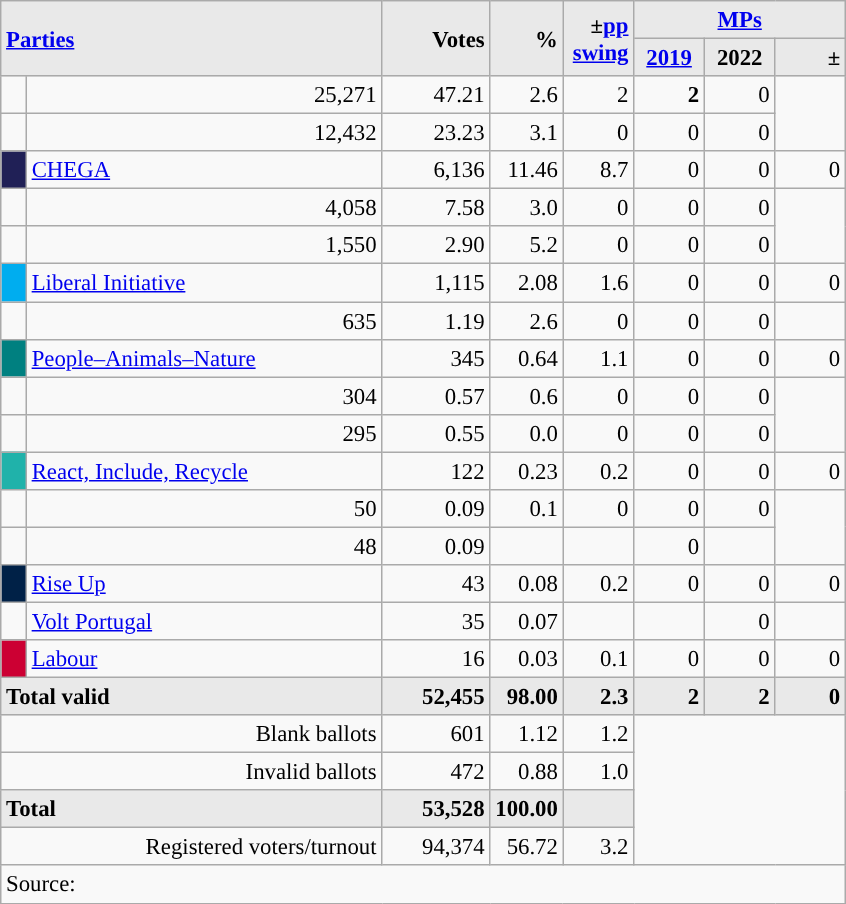<table class="wikitable" style="text-align:right; font-size:95%;">
<tr>
<th rowspan="2" colspan="2" style="background:#e9e9e9; text-align:left;" alignleft><a href='#'>Parties</a></th>
<th rowspan="2" style="background:#e9e9e9; text-align:right;">Votes</th>
<th rowspan="2" style="background:#e9e9e9; text-align:right;">%</th>
<th rowspan="2" style="background:#e9e9e9; text-align:right;">±<a href='#'>pp</a> <a href='#'>swing</a></th>
<th colspan="3" style="background:#e9e9e9; text-align:center;"><a href='#'>MPs</a></th>
</tr>
<tr style="background-color:#E9E9E9">
<th style="background-color:#E9E9E9;text-align:center;"><a href='#'>2019</a></th>
<th style="background-color:#E9E9E9;text-align:center;">2022</th>
<th style="background:#e9e9e9; text-align:right;">±</th>
</tr>
<tr>
<td></td>
<td>25,271</td>
<td>47.21</td>
<td>2.6</td>
<td>2</td>
<td><strong>2</strong></td>
<td>0</td>
</tr>
<tr>
<td></td>
<td>12,432</td>
<td>23.23</td>
<td>3.1</td>
<td>0</td>
<td>0</td>
<td>0</td>
</tr>
<tr>
<td style="width: 10px" bgcolor="#202056" align="center"></td>
<td align="left"><a href='#'>CHEGA</a></td>
<td>6,136</td>
<td>11.46</td>
<td>8.7</td>
<td>0</td>
<td>0</td>
<td>0</td>
</tr>
<tr>
<td></td>
<td>4,058</td>
<td>7.58</td>
<td>3.0</td>
<td>0</td>
<td>0</td>
<td>0</td>
</tr>
<tr>
<td></td>
<td>1,550</td>
<td>2.90</td>
<td>5.2</td>
<td>0</td>
<td>0</td>
<td>0</td>
</tr>
<tr>
<td style="width: 10px" bgcolor="#00ADEF" align="center"></td>
<td align="left"><a href='#'>Liberal Initiative</a></td>
<td>1,115</td>
<td>2.08</td>
<td>1.6</td>
<td>0</td>
<td>0</td>
<td>0</td>
</tr>
<tr>
<td></td>
<td>635</td>
<td>1.19</td>
<td>2.6</td>
<td>0</td>
<td>0</td>
<td>0</td>
</tr>
<tr>
<td style="width: 10px" bgcolor="teal" align="center"></td>
<td align="left"><a href='#'>People–Animals–Nature</a></td>
<td>345</td>
<td>0.64</td>
<td>1.1</td>
<td>0</td>
<td>0</td>
<td>0</td>
</tr>
<tr>
<td></td>
<td>304</td>
<td>0.57</td>
<td>0.6</td>
<td>0</td>
<td>0</td>
<td>0</td>
</tr>
<tr>
<td></td>
<td>295</td>
<td>0.55</td>
<td>0.0</td>
<td>0</td>
<td>0</td>
<td>0</td>
</tr>
<tr>
<td style="width: 10px" bgcolor="LightSeaGreen" align="center"></td>
<td align="left"><a href='#'>React, Include, Recycle</a></td>
<td>122</td>
<td>0.23</td>
<td>0.2</td>
<td>0</td>
<td>0</td>
<td>0</td>
</tr>
<tr>
<td></td>
<td>50</td>
<td>0.09</td>
<td>0.1</td>
<td>0</td>
<td>0</td>
<td>0</td>
</tr>
<tr>
<td></td>
<td>48</td>
<td>0.09</td>
<td></td>
<td></td>
<td>0</td>
<td></td>
</tr>
<tr>
<td style="width: 10px" bgcolor="#002147" align="center"></td>
<td align="left"><a href='#'>Rise Up</a></td>
<td>43</td>
<td>0.08</td>
<td>0.2</td>
<td>0</td>
<td>0</td>
<td>0</td>
</tr>
<tr>
<td style="width: 10px"></td>
<td align="left"><a href='#'>Volt Portugal</a></td>
<td>35</td>
<td>0.07</td>
<td></td>
<td></td>
<td>0</td>
<td></td>
</tr>
<tr>
<td style="width: 10px" bgcolor="#CC0033" align="center"></td>
<td align="left"><a href='#'>Labour</a></td>
<td>16</td>
<td>0.03</td>
<td>0.1</td>
<td>0</td>
<td>0</td>
<td>0</td>
</tr>
<tr>
<td colspan=2 width="247" align=left style="background-color:#E9E9E9"><strong>Total valid</strong></td>
<td width="65" align="right" style="background-color:#E9E9E9"><strong>52,455</strong></td>
<td width="40" align="right" style="background-color:#E9E9E9"><strong>98.00</strong></td>
<td width="40" align="right" style="background-color:#E9E9E9"><strong>2.3</strong></td>
<td width="40" align="right" style="background-color:#E9E9E9"><strong>2</strong></td>
<td width="40" align="right" style="background-color:#E9E9E9"><strong>2</strong></td>
<td width="40" align="right" style="background-color:#E9E9E9"><strong>0</strong></td>
</tr>
<tr>
<td colspan=2>Blank ballots</td>
<td>601</td>
<td>1.12</td>
<td>1.2</td>
<td colspan=4 rowspan=4></td>
</tr>
<tr>
<td colspan=2>Invalid ballots</td>
<td>472</td>
<td>0.88</td>
<td>1.0</td>
</tr>
<tr>
<td colspan=2 align=left style="background-color:#E9E9E9"><strong>Total</strong></td>
<td width="50" align="right" style="background-color:#E9E9E9"><strong>53,528</strong></td>
<td width="40" align="right" style="background-color:#E9E9E9"><strong>100.00</strong></td>
<td width="40" align="right" style="background-color:#E9E9E9"></td>
</tr>
<tr>
<td colspan=2>Registered voters/turnout</td>
<td>94,374</td>
<td>56.72</td>
<td>3.2</td>
</tr>
<tr>
<td colspan=11 align=left>Source: </td>
</tr>
</table>
